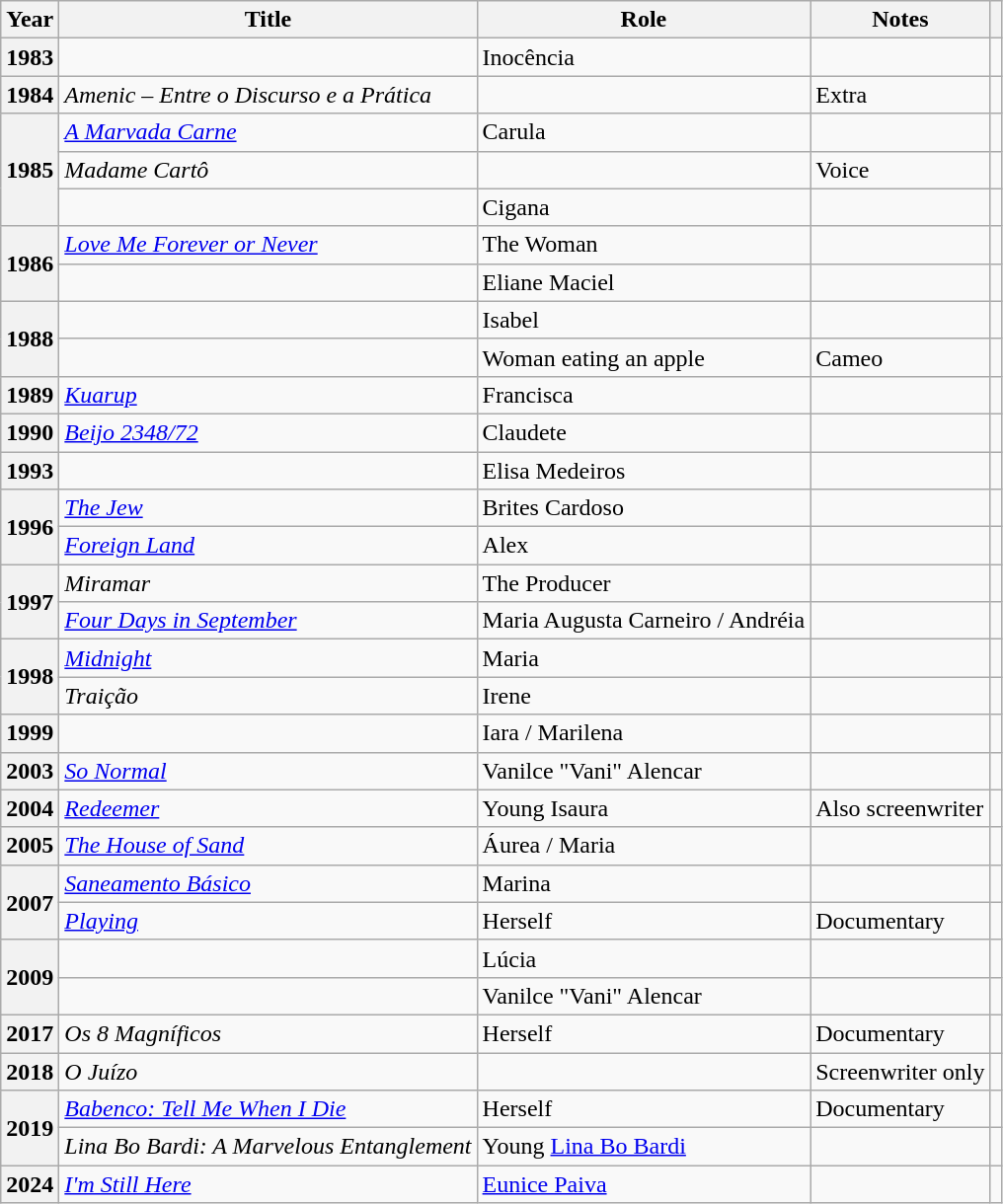<table class="wikitable plainrowheaders">
<tr>
<th scope="col">Year</th>
<th scope="col">Title</th>
<th scope="col">Role</th>
<th scope="col" class="unsortable">Notes</th>
<th scope="col" class="unsortable"></th>
</tr>
<tr>
<th>1983</th>
<td scope="row"><em></em></td>
<td>Inocência</td>
<td></td>
<td style="text-align:center;"></td>
</tr>
<tr>
<th>1984</th>
<td scope="row"><em>Amenic – Entre o Discurso e a Prática</em></td>
<td></td>
<td>Extra</td>
<td style="text-align:center;"></td>
</tr>
<tr>
<th rowspan="3">1985</th>
<td scope="row"><em><a href='#'>A Marvada Carne</a></em></td>
<td>Carula</td>
<td></td>
<td style="text-align:center;"></td>
</tr>
<tr>
<td scope="row"><em>Madame Cartô</em></td>
<td></td>
<td>Voice</td>
<td style="text-align:center;"></td>
</tr>
<tr>
<td scope="row"><em></em></td>
<td>Cigana</td>
<td></td>
<td style="text-align:center;"></td>
</tr>
<tr>
<th rowspan="2">1986</th>
<td scope="row"><em><a href='#'>Love Me Forever or Never</a></em></td>
<td>The Woman</td>
<td></td>
<td style="text-align:center;"></td>
</tr>
<tr>
<td scope="row"><em></em></td>
<td>Eliane Maciel</td>
<td></td>
<td style="text-align:center;"></td>
</tr>
<tr>
<th rowspan="2">1988</th>
<td scope="row"><em></em></td>
<td>Isabel</td>
<td></td>
<td style="text-align:center;"></td>
</tr>
<tr>
<td scope="row"><em></em></td>
<td>Woman eating an apple</td>
<td>Cameo</td>
<td style="text-align:center;"></td>
</tr>
<tr>
<th>1989</th>
<td scope="row"><em><a href='#'>Kuarup</a></em></td>
<td>Francisca</td>
<td></td>
<td style="text-align:center;"></td>
</tr>
<tr>
<th>1990</th>
<td scope="row"><em><a href='#'>Beijo 2348/72</a></em></td>
<td>Claudete</td>
<td></td>
<td style="text-align:center;"></td>
</tr>
<tr>
<th>1993</th>
<td scope="row"><em></em></td>
<td>Elisa Medeiros</td>
<td></td>
<td style="text-align:center;"></td>
</tr>
<tr>
<th rowspan="2">1996</th>
<td scope="row"><em><a href='#'>The Jew</a></em></td>
<td>Brites Cardoso</td>
<td></td>
<td style="text-align:center;"></td>
</tr>
<tr>
<td scope="row"><em><a href='#'>Foreign Land</a></em></td>
<td>Alex</td>
<td></td>
<td style="text-align:center;"></td>
</tr>
<tr>
<th rowspan="2">1997</th>
<td scope="row"><em>Miramar</em></td>
<td>The Producer</td>
<td></td>
<td style="text-align:center;"></td>
</tr>
<tr>
<td scope="row"><em><a href='#'>Four Days in September</a></em></td>
<td>Maria Augusta Carneiro / Andréia</td>
<td></td>
<td style="text-align:center;"></td>
</tr>
<tr>
<th rowspan="2">1998</th>
<td scope="row"><em><a href='#'>Midnight</a></em></td>
<td>Maria</td>
<td></td>
<td style="text-align:center;"></td>
</tr>
<tr>
<td scope="row"><em>Traição</em></td>
<td>Irene</td>
<td></td>
<td style="text-align:center;"></td>
</tr>
<tr>
<th>1999</th>
<td scope="row"><em></em></td>
<td>Iara / Marilena</td>
<td></td>
<td style="text-align:center;"></td>
</tr>
<tr>
<th>2003</th>
<td scope="row"><em><a href='#'>So Normal</a></em></td>
<td>Vanilce "Vani" Alencar</td>
<td></td>
<td style="text-align:center;"></td>
</tr>
<tr>
<th>2004</th>
<td scope="row"><em><a href='#'>Redeemer</a></em></td>
<td>Young Isaura</td>
<td>Also screenwriter</td>
<td style="text-align:center;"></td>
</tr>
<tr>
<th>2005</th>
<td scope="row"><em><a href='#'>The House of Sand</a></em></td>
<td>Áurea / Maria</td>
<td></td>
<td style="text-align:center;"></td>
</tr>
<tr>
<th rowspan="2">2007</th>
<td scope="row"><em><a href='#'>Saneamento Básico</a></em></td>
<td>Marina</td>
<td></td>
<td style="text-align:center;"></td>
</tr>
<tr>
<td scope="row"><em><a href='#'>Playing</a></em></td>
<td>Herself</td>
<td>Documentary</td>
<td style="text-align:center;"></td>
</tr>
<tr>
<th rowspan="2">2009</th>
<td scope="row"><em></em></td>
<td>Lúcia</td>
<td></td>
<td style="text-align:center;"></td>
</tr>
<tr>
<td scope="row"><em></em></td>
<td>Vanilce "Vani" Alencar</td>
<td></td>
<td style="text-align:center;"></td>
</tr>
<tr>
<th>2017</th>
<td scope="row"><em>Os 8 Magníficos</em></td>
<td>Herself</td>
<td>Documentary</td>
<td style="text-align:center;"></td>
</tr>
<tr>
<th>2018</th>
<td scope="row"><em>O Juízo</em></td>
<td></td>
<td>Screenwriter only</td>
<td style="text-align:center;"></td>
</tr>
<tr>
<th rowspan="2">2019</th>
<td scope="row"><em><a href='#'>Babenco: Tell Me When I Die</a></em></td>
<td>Herself</td>
<td>Documentary</td>
<td style="text-align:center;"></td>
</tr>
<tr>
<td scope="row"><em>Lina Bo Bardi: A Marvelous Entanglement</em></td>
<td>Young <a href='#'>Lina Bo Bardi</a></td>
<td></td>
<td style="text-align:center;"></td>
</tr>
<tr>
<th>2024</th>
<td scope="row"><em><a href='#'>I'm Still Here</a></em></td>
<td><a href='#'>Eunice Paiva</a></td>
<td></td>
<td style="text-align:center;"></td>
</tr>
</table>
